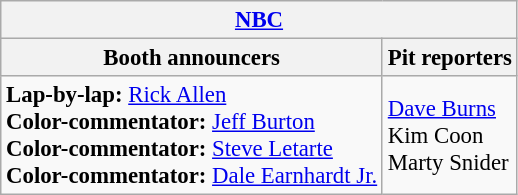<table class="wikitable" style="font-size: 95%">
<tr>
<th colspan="2"><a href='#'>NBC</a></th>
</tr>
<tr>
<th>Booth announcers</th>
<th>Pit reporters</th>
</tr>
<tr>
<td><strong>Lap-by-lap:</strong> <a href='#'>Rick Allen</a><br><strong>Color-commentator:</strong> <a href='#'>Jeff Burton</a><br><strong>Color-commentator:</strong> <a href='#'>Steve Letarte</a><br><strong>Color-commentator:</strong> <a href='#'>Dale Earnhardt Jr.</a></td>
<td><a href='#'>Dave Burns</a><br>Kim Coon<br>Marty Snider</td>
</tr>
</table>
